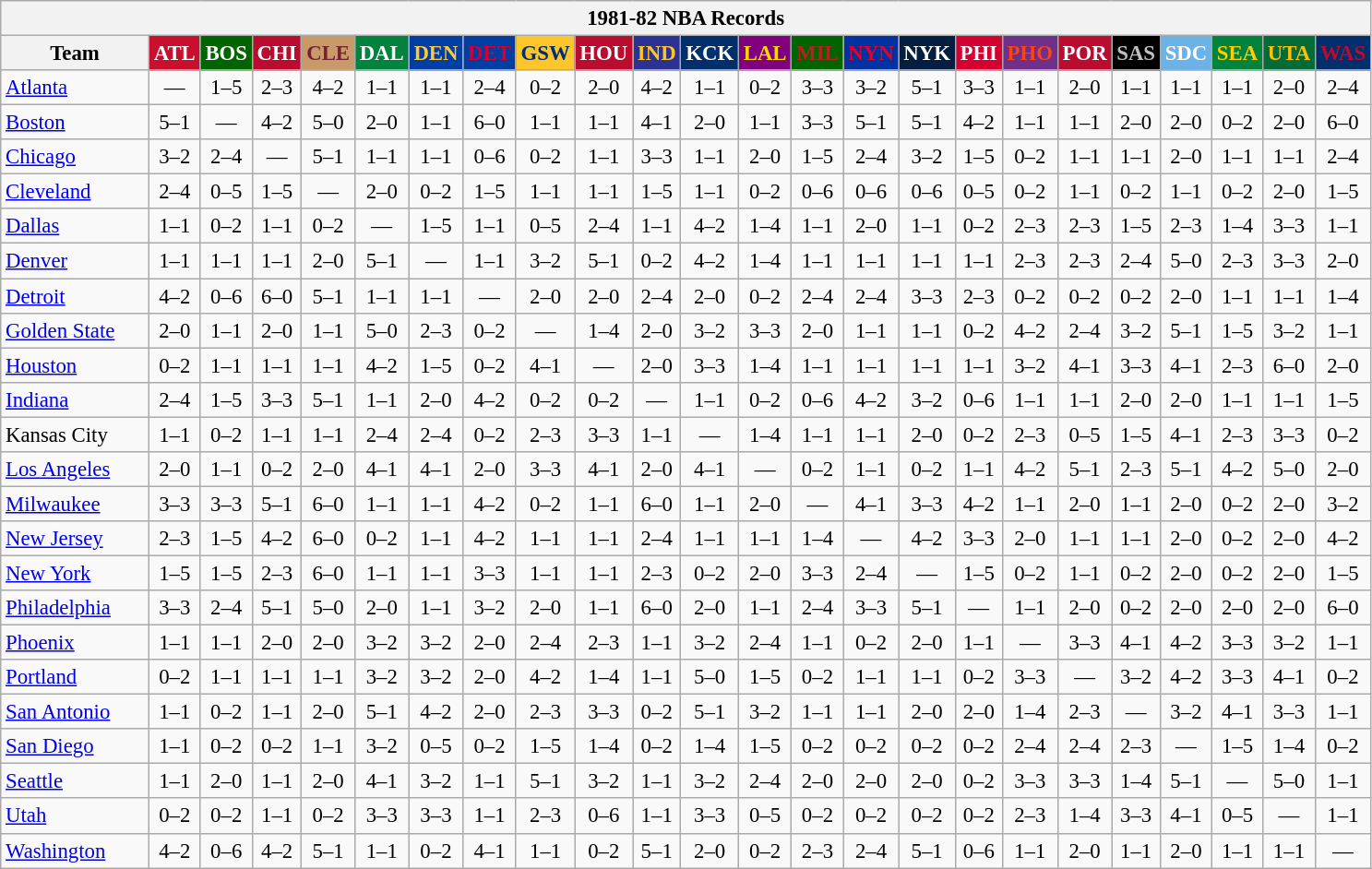<table class="wikitable" style="font-size:95%; text-align:center;">
<tr>
<th colspan=24>1981-82 NBA Records</th>
</tr>
<tr>
<th width=100>Team</th>
<th style="background:#C90F2E;color:#FFFFFF;width=35">ATL</th>
<th style="background:#006400;color:#FFFFFF;width=35">BOS</th>
<th style="background:#BA0C2F;color:#FFFFFF;width=35">CHI</th>
<th style="background:#C89A69;color:#77222F;width=35">CLE</th>
<th style="background:#00843D;color:#FFFFFF;width=35">DAL</th>
<th style="background:#003EA4;color:#FDC835;width=35">DEN</th>
<th style="background:#003EA4;color:#D50032;width=35">DET</th>
<th style="background:#FFC62C;color:#012F6B;width=35">GSW</th>
<th style="background:#BA0C2F;color:#FFFFFF;width=35">HOU</th>
<th style="background:#2C3294;color:#FCC624;width=35">IND</th>
<th style="background:#012F6B;color:#FFFFFF;width=35">KCK</th>
<th style="background:#800080;color:#FFD700;width=35">LAL</th>
<th style="background:#006400;color:#B22222;width=35">MIL</th>
<th style="background:#0032A1;color:#E5002B;width=35">NYN</th>
<th style="background:#031E41;color:#FFFFFF;width=35">NYK</th>
<th style="background:#D40032;color:#FFFFFF;width=35">PHI</th>
<th style="background:#702F8B;color:#FA4417;width=35">PHO</th>
<th style="background:#BA0C2F;color:#FFFFFF;width=35">POR</th>
<th style="background:#000000;color:#C0C0C0;width=35">SAS</th>
<th style="background:#6BB3E6;color:#FFFFFF;width=35">SDC</th>
<th style="background:#00843D;color:#FFCD01;width=35">SEA</th>
<th style="background:#046B38;color:#FCC200;width=35">UTA</th>
<th style="background:#012F6D;color:#BA0C2F;width=35">WAS</th>
</tr>
<tr>
<td style="text-align:left;"><a href='#'>Atlanta</a></td>
<td>—</td>
<td>1–5</td>
<td>2–3</td>
<td>4–2</td>
<td>1–1</td>
<td>1–1</td>
<td>2–4</td>
<td>0–2</td>
<td>2–0</td>
<td>4–2</td>
<td>1–1</td>
<td>0–2</td>
<td>3–3</td>
<td>3–2</td>
<td>5–1</td>
<td>3–3</td>
<td>1–1</td>
<td>2–0</td>
<td>1–1</td>
<td>1–1</td>
<td>1–1</td>
<td>2–0</td>
<td>2–4</td>
</tr>
<tr>
<td style="text-align:left;"><a href='#'>Boston</a></td>
<td>5–1</td>
<td>—</td>
<td>4–2</td>
<td>5–0</td>
<td>2–0</td>
<td>1–1</td>
<td>6–0</td>
<td>1–1</td>
<td>1–1</td>
<td>4–1</td>
<td>2–0</td>
<td>1–1</td>
<td>3–3</td>
<td>5–1</td>
<td>5–1</td>
<td>4–2</td>
<td>1–1</td>
<td>1–1</td>
<td>2–0</td>
<td>2–0</td>
<td>0–2</td>
<td>2–0</td>
<td>6–0</td>
</tr>
<tr>
<td style="text-align:left;"><a href='#'>Chicago</a></td>
<td>3–2</td>
<td>2–4</td>
<td>—</td>
<td>5–1</td>
<td>1–1</td>
<td>1–1</td>
<td>0–6</td>
<td>0–2</td>
<td>1–1</td>
<td>3–3</td>
<td>1–1</td>
<td>2–0</td>
<td>1–5</td>
<td>2–4</td>
<td>3–2</td>
<td>1–5</td>
<td>0–2</td>
<td>1–1</td>
<td>1–1</td>
<td>2–0</td>
<td>1–1</td>
<td>1–1</td>
<td>2–4</td>
</tr>
<tr>
<td style="text-align:left;"><a href='#'>Cleveland</a></td>
<td>2–4</td>
<td>0–5</td>
<td>1–5</td>
<td>—</td>
<td>2–0</td>
<td>0–2</td>
<td>1–5</td>
<td>1–1</td>
<td>1–1</td>
<td>1–5</td>
<td>1–1</td>
<td>0–2</td>
<td>0–6</td>
<td>0–6</td>
<td>0–6</td>
<td>0–5</td>
<td>0–2</td>
<td>1–1</td>
<td>0–2</td>
<td>1–1</td>
<td>0–2</td>
<td>2–0</td>
<td>1–5</td>
</tr>
<tr>
<td style="text-align:left;"><a href='#'>Dallas</a></td>
<td>1–1</td>
<td>0–2</td>
<td>1–1</td>
<td>0–2</td>
<td>—</td>
<td>1–5</td>
<td>1–1</td>
<td>0–5</td>
<td>2–4</td>
<td>1–1</td>
<td>4–2</td>
<td>1–4</td>
<td>1–1</td>
<td>2–0</td>
<td>1–1</td>
<td>0–2</td>
<td>2–3</td>
<td>2–3</td>
<td>1–5</td>
<td>2–3</td>
<td>1–4</td>
<td>3–3</td>
<td>1–1</td>
</tr>
<tr>
<td style="text-align:left;"><a href='#'>Denver</a></td>
<td>1–1</td>
<td>1–1</td>
<td>1–1</td>
<td>2–0</td>
<td>5–1</td>
<td>—</td>
<td>1–1</td>
<td>3–2</td>
<td>5–1</td>
<td>0–2</td>
<td>4–2</td>
<td>1–4</td>
<td>1–1</td>
<td>1–1</td>
<td>1–1</td>
<td>1–1</td>
<td>2–3</td>
<td>2–3</td>
<td>2–4</td>
<td>5–0</td>
<td>2–3</td>
<td>3–3</td>
<td>2–0</td>
</tr>
<tr>
<td style="text-align:left;"><a href='#'>Detroit</a></td>
<td>4–2</td>
<td>0–6</td>
<td>6–0</td>
<td>5–1</td>
<td>1–1</td>
<td>1–1</td>
<td>—</td>
<td>2–0</td>
<td>2–0</td>
<td>2–4</td>
<td>2–0</td>
<td>0–2</td>
<td>2–4</td>
<td>2–4</td>
<td>3–3</td>
<td>2–3</td>
<td>0–2</td>
<td>0–2</td>
<td>0–2</td>
<td>2–0</td>
<td>1–1</td>
<td>1–1</td>
<td>1–4</td>
</tr>
<tr>
<td style="text-align:left;"><a href='#'>Golden State</a></td>
<td>2–0</td>
<td>1–1</td>
<td>2–0</td>
<td>1–1</td>
<td>5–0</td>
<td>2–3</td>
<td>0–2</td>
<td>—</td>
<td>1–4</td>
<td>2–0</td>
<td>3–2</td>
<td>3–3</td>
<td>2–0</td>
<td>1–1</td>
<td>1–1</td>
<td>0–2</td>
<td>4–2</td>
<td>2–4</td>
<td>3–2</td>
<td>5–1</td>
<td>1–5</td>
<td>3–2</td>
<td>1–1</td>
</tr>
<tr>
<td style="text-align:left;"><a href='#'>Houston</a></td>
<td>0–2</td>
<td>1–1</td>
<td>1–1</td>
<td>1–1</td>
<td>4–2</td>
<td>1–5</td>
<td>0–2</td>
<td>4–1</td>
<td>—</td>
<td>2–0</td>
<td>3–3</td>
<td>1–4</td>
<td>1–1</td>
<td>1–1</td>
<td>1–1</td>
<td>1–1</td>
<td>3–2</td>
<td>4–1</td>
<td>3–3</td>
<td>4–1</td>
<td>2–3</td>
<td>6–0</td>
<td>2–0</td>
</tr>
<tr>
<td style="text-align:left;"><a href='#'>Indiana</a></td>
<td>2–4</td>
<td>1–5</td>
<td>3–3</td>
<td>5–1</td>
<td>1–1</td>
<td>2–0</td>
<td>4–2</td>
<td>0–2</td>
<td>0–2</td>
<td>—</td>
<td>1–1</td>
<td>0–2</td>
<td>0–6</td>
<td>4–2</td>
<td>3–2</td>
<td>0–6</td>
<td>1–1</td>
<td>1–1</td>
<td>2–0</td>
<td>2–0</td>
<td>1–1</td>
<td>1–1</td>
<td>1–5</td>
</tr>
<tr>
<td style="text-align:left;">Kansas City</td>
<td>1–1</td>
<td>0–2</td>
<td>1–1</td>
<td>1–1</td>
<td>2–4</td>
<td>2–4</td>
<td>0–2</td>
<td>2–3</td>
<td>3–3</td>
<td>1–1</td>
<td>—</td>
<td>1–4</td>
<td>1–1</td>
<td>1–1</td>
<td>2–0</td>
<td>0–2</td>
<td>2–3</td>
<td>0–5</td>
<td>1–5</td>
<td>4–1</td>
<td>2–3</td>
<td>3–3</td>
<td>0–2</td>
</tr>
<tr>
<td style="text-align:left;"><a href='#'>Los Angeles</a></td>
<td>2–0</td>
<td>1–1</td>
<td>0–2</td>
<td>2–0</td>
<td>4–1</td>
<td>4–1</td>
<td>2–0</td>
<td>3–3</td>
<td>4–1</td>
<td>2–0</td>
<td>4–1</td>
<td>—</td>
<td>0–2</td>
<td>1–1</td>
<td>0–2</td>
<td>1–1</td>
<td>4–2</td>
<td>5–1</td>
<td>2–3</td>
<td>5–1</td>
<td>4–2</td>
<td>5–0</td>
<td>2–0</td>
</tr>
<tr>
<td style="text-align:left;"><a href='#'>Milwaukee</a></td>
<td>3–3</td>
<td>3–3</td>
<td>5–1</td>
<td>6–0</td>
<td>1–1</td>
<td>1–1</td>
<td>4–2</td>
<td>0–2</td>
<td>1–1</td>
<td>6–0</td>
<td>1–1</td>
<td>2–0</td>
<td>—</td>
<td>4–1</td>
<td>3–3</td>
<td>4–2</td>
<td>1–1</td>
<td>2–0</td>
<td>1–1</td>
<td>2–0</td>
<td>0–2</td>
<td>2–0</td>
<td>3–2</td>
</tr>
<tr>
<td style="text-align:left;"><a href='#'>New Jersey</a></td>
<td>2–3</td>
<td>1–5</td>
<td>4–2</td>
<td>6–0</td>
<td>0–2</td>
<td>1–1</td>
<td>4–2</td>
<td>1–1</td>
<td>1–1</td>
<td>2–4</td>
<td>1–1</td>
<td>1–1</td>
<td>1–4</td>
<td>—</td>
<td>4–2</td>
<td>3–3</td>
<td>2–0</td>
<td>1–1</td>
<td>1–1</td>
<td>2–0</td>
<td>0–2</td>
<td>2–0</td>
<td>4–2</td>
</tr>
<tr>
<td style="text-align:left;"><a href='#'>New York</a></td>
<td>1–5</td>
<td>1–5</td>
<td>2–3</td>
<td>6–0</td>
<td>1–1</td>
<td>1–1</td>
<td>3–3</td>
<td>1–1</td>
<td>1–1</td>
<td>2–3</td>
<td>0–2</td>
<td>2–0</td>
<td>3–3</td>
<td>2–4</td>
<td>—</td>
<td>1–5</td>
<td>0–2</td>
<td>1–1</td>
<td>0–2</td>
<td>2–0</td>
<td>0–2</td>
<td>2–0</td>
<td>1–5</td>
</tr>
<tr>
<td style="text-align:left;"><a href='#'>Philadelphia</a></td>
<td>3–3</td>
<td>2–4</td>
<td>5–1</td>
<td>5–0</td>
<td>2–0</td>
<td>1–1</td>
<td>3–2</td>
<td>2–0</td>
<td>1–1</td>
<td>6–0</td>
<td>2–0</td>
<td>1–1</td>
<td>2–4</td>
<td>3–3</td>
<td>5–1</td>
<td>—</td>
<td>1–1</td>
<td>2–0</td>
<td>0–2</td>
<td>2–0</td>
<td>2–0</td>
<td>2–0</td>
<td>6–0</td>
</tr>
<tr>
<td style="text-align:left;"><a href='#'>Phoenix</a></td>
<td>1–1</td>
<td>1–1</td>
<td>2–0</td>
<td>2–0</td>
<td>3–2</td>
<td>3–2</td>
<td>2–0</td>
<td>2–4</td>
<td>2–3</td>
<td>1–1</td>
<td>3–2</td>
<td>2–4</td>
<td>1–1</td>
<td>0–2</td>
<td>2–0</td>
<td>1–1</td>
<td>—</td>
<td>3–3</td>
<td>4–1</td>
<td>4–2</td>
<td>3–3</td>
<td>3–2</td>
<td>1–1</td>
</tr>
<tr>
<td style="text-align:left;"><a href='#'>Portland</a></td>
<td>0–2</td>
<td>1–1</td>
<td>1–1</td>
<td>1–1</td>
<td>3–2</td>
<td>3–2</td>
<td>2–0</td>
<td>4–2</td>
<td>1–4</td>
<td>1–1</td>
<td>5–0</td>
<td>1–5</td>
<td>0–2</td>
<td>1–1</td>
<td>1–1</td>
<td>0–2</td>
<td>3–3</td>
<td>—</td>
<td>3–2</td>
<td>4–2</td>
<td>3–3</td>
<td>4–1</td>
<td>0–2</td>
</tr>
<tr>
<td style="text-align:left;"><a href='#'>San Antonio</a></td>
<td>1–1</td>
<td>0–2</td>
<td>1–1</td>
<td>2–0</td>
<td>5–1</td>
<td>4–2</td>
<td>2–0</td>
<td>2–3</td>
<td>3–3</td>
<td>0–2</td>
<td>5–1</td>
<td>3–2</td>
<td>1–1</td>
<td>1–1</td>
<td>2–0</td>
<td>2–0</td>
<td>1–4</td>
<td>2–3</td>
<td>—</td>
<td>3–2</td>
<td>4–1</td>
<td>3–3</td>
<td>1–1</td>
</tr>
<tr>
<td style="text-align:left;"><a href='#'>San Diego</a></td>
<td>1–1</td>
<td>0–2</td>
<td>0–2</td>
<td>1–1</td>
<td>3–2</td>
<td>0–5</td>
<td>0–2</td>
<td>1–5</td>
<td>1–4</td>
<td>0–2</td>
<td>1–4</td>
<td>1–5</td>
<td>0–2</td>
<td>0–2</td>
<td>0–2</td>
<td>0–2</td>
<td>2–4</td>
<td>2–4</td>
<td>2–3</td>
<td>—</td>
<td>1–5</td>
<td>1–4</td>
<td>0–2</td>
</tr>
<tr>
<td style="text-align:left;"><a href='#'>Seattle</a></td>
<td>1–1</td>
<td>2–0</td>
<td>1–1</td>
<td>2–0</td>
<td>4–1</td>
<td>3–2</td>
<td>1–1</td>
<td>5–1</td>
<td>3–2</td>
<td>1–1</td>
<td>3–2</td>
<td>2–4</td>
<td>2–0</td>
<td>2–0</td>
<td>2–0</td>
<td>0–2</td>
<td>3–3</td>
<td>3–3</td>
<td>1–4</td>
<td>5–1</td>
<td>—</td>
<td>5–0</td>
<td>1–1</td>
</tr>
<tr>
<td style="text-align:left;"><a href='#'>Utah</a></td>
<td>0–2</td>
<td>0–2</td>
<td>1–1</td>
<td>0–2</td>
<td>3–3</td>
<td>3–3</td>
<td>1–1</td>
<td>2–3</td>
<td>0–6</td>
<td>1–1</td>
<td>3–3</td>
<td>0–5</td>
<td>0–2</td>
<td>0–2</td>
<td>0–2</td>
<td>0–2</td>
<td>2–3</td>
<td>1–4</td>
<td>3–3</td>
<td>4–1</td>
<td>0–5</td>
<td>—</td>
<td>1–1</td>
</tr>
<tr>
<td style="text-align:left;"><a href='#'>Washington</a></td>
<td>4–2</td>
<td>0–6</td>
<td>4–2</td>
<td>5–1</td>
<td>1–1</td>
<td>0–2</td>
<td>4–1</td>
<td>1–1</td>
<td>0–2</td>
<td>5–1</td>
<td>2–0</td>
<td>0–2</td>
<td>2–3</td>
<td>2–4</td>
<td>5–1</td>
<td>0–6</td>
<td>1–1</td>
<td>2–0</td>
<td>1–1</td>
<td>2–0</td>
<td>1–1</td>
<td>1–1</td>
<td>—</td>
</tr>
</table>
